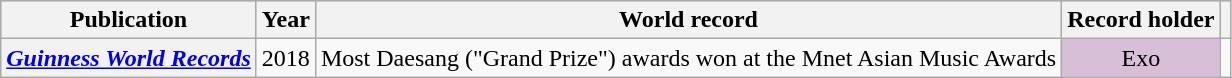<table class="wikitable plainrowheaders" style="text-align:center">
<tr style="background:#ccc; text-align:center">
<th scope="col">Publication</th>
<th scope="col">Year</th>
<th scope="col">World record</th>
<th scope="col">Record holder</th>
<th scope="col" class="unsortable"></th>
</tr>
<tr>
<th scope="row"><em><a href='#'>Guinness World Records</a></em></th>
<td>2018</td>
<td>Most Daesang ("Grand Prize") awards won at the Mnet Asian Music Awards</td>
<td style="background-color:#D8BFD8"> Exo</td>
<td style="text-align:center"></td>
</tr>
</table>
